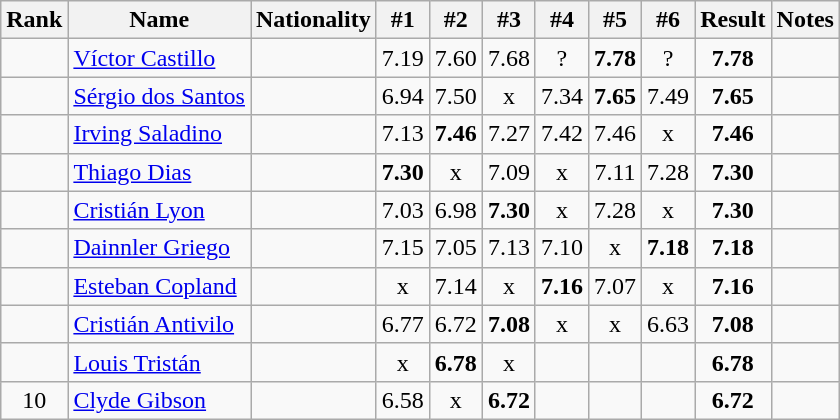<table class="wikitable sortable" style="text-align:center">
<tr>
<th>Rank</th>
<th>Name</th>
<th>Nationality</th>
<th>#1</th>
<th>#2</th>
<th>#3</th>
<th>#4</th>
<th>#5</th>
<th>#6</th>
<th>Result</th>
<th>Notes</th>
</tr>
<tr>
<td></td>
<td align=left><a href='#'>Víctor Castillo</a></td>
<td align=left></td>
<td>7.19</td>
<td>7.60</td>
<td>7.68</td>
<td>?</td>
<td><strong>7.78</strong></td>
<td>?</td>
<td><strong>7.78</strong></td>
<td></td>
</tr>
<tr>
<td></td>
<td align=left><a href='#'>Sérgio dos Santos</a></td>
<td align=left></td>
<td>6.94</td>
<td>7.50</td>
<td>x</td>
<td>7.34</td>
<td><strong>7.65</strong></td>
<td>7.49</td>
<td><strong>7.65</strong></td>
<td></td>
</tr>
<tr>
<td></td>
<td align=left><a href='#'>Irving Saladino</a></td>
<td align=left></td>
<td>7.13</td>
<td><strong>7.46</strong></td>
<td>7.27</td>
<td>7.42</td>
<td>7.46</td>
<td>x</td>
<td><strong>7.46</strong></td>
<td></td>
</tr>
<tr>
<td></td>
<td align=left><a href='#'>Thiago Dias</a></td>
<td align=left></td>
<td><strong>7.30</strong></td>
<td>x</td>
<td>7.09</td>
<td>x</td>
<td>7.11</td>
<td>7.28</td>
<td><strong>7.30</strong></td>
<td></td>
</tr>
<tr>
<td></td>
<td align=left><a href='#'>Cristián Lyon</a></td>
<td align=left></td>
<td>7.03</td>
<td>6.98</td>
<td><strong>7.30</strong></td>
<td>x</td>
<td>7.28</td>
<td>x</td>
<td><strong>7.30</strong></td>
<td></td>
</tr>
<tr>
<td></td>
<td align=left><a href='#'>Dainnler Griego</a></td>
<td align=left></td>
<td>7.15</td>
<td>7.05</td>
<td>7.13</td>
<td>7.10</td>
<td>x</td>
<td><strong>7.18</strong></td>
<td><strong>7.18</strong></td>
<td></td>
</tr>
<tr>
<td></td>
<td align=left><a href='#'>Esteban Copland</a></td>
<td align=left></td>
<td>x</td>
<td>7.14</td>
<td>x</td>
<td><strong>7.16</strong></td>
<td>7.07</td>
<td>x</td>
<td><strong>7.16</strong></td>
<td></td>
</tr>
<tr>
<td></td>
<td align=left><a href='#'>Cristián Antivilo</a></td>
<td align=left></td>
<td>6.77</td>
<td>6.72</td>
<td><strong>7.08</strong></td>
<td>x</td>
<td>x</td>
<td>6.63</td>
<td><strong>7.08</strong></td>
<td></td>
</tr>
<tr>
<td></td>
<td align=left><a href='#'>Louis Tristán</a></td>
<td align=left></td>
<td>x</td>
<td><strong>6.78</strong></td>
<td>x</td>
<td></td>
<td></td>
<td></td>
<td><strong>6.78</strong></td>
<td></td>
</tr>
<tr>
<td>10</td>
<td align=left><a href='#'>Clyde Gibson</a></td>
<td align=left></td>
<td>6.58</td>
<td>x</td>
<td><strong>6.72</strong></td>
<td></td>
<td></td>
<td></td>
<td><strong>6.72</strong></td>
<td></td>
</tr>
</table>
